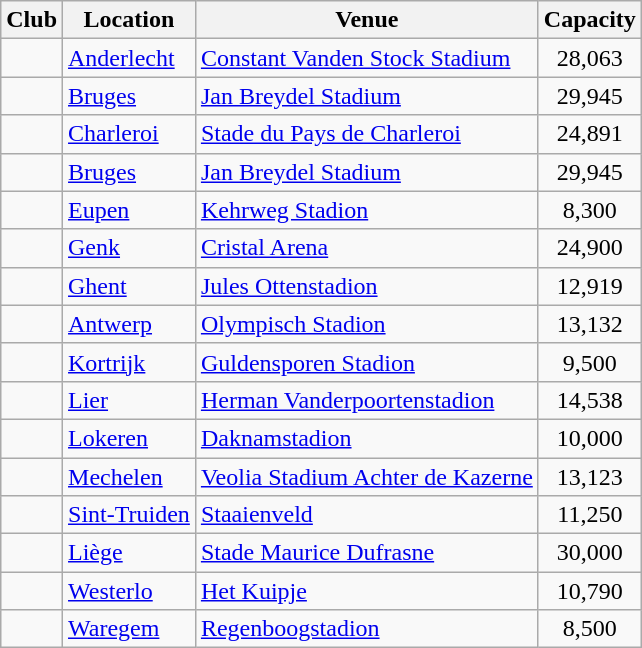<table class="wikitable sortable">
<tr>
<th>Club</th>
<th>Location</th>
<th>Venue</th>
<th>Capacity</th>
</tr>
<tr>
<td></td>
<td><a href='#'>Anderlecht</a></td>
<td><a href='#'>Constant Vanden Stock Stadium</a></td>
<td style="text-align:center;">28,063</td>
</tr>
<tr>
<td></td>
<td><a href='#'>Bruges</a></td>
<td><a href='#'>Jan Breydel Stadium</a></td>
<td style="text-align:center;">29,945</td>
</tr>
<tr>
<td></td>
<td><a href='#'>Charleroi</a></td>
<td><a href='#'>Stade du Pays de Charleroi</a></td>
<td style="text-align:center;">24,891</td>
</tr>
<tr>
<td></td>
<td><a href='#'>Bruges</a></td>
<td><a href='#'>Jan Breydel Stadium</a></td>
<td style="text-align:center;">29,945</td>
</tr>
<tr>
<td></td>
<td><a href='#'>Eupen</a></td>
<td><a href='#'>Kehrweg Stadion</a></td>
<td style="text-align:center">8,300</td>
</tr>
<tr>
<td></td>
<td><a href='#'>Genk</a></td>
<td><a href='#'>Cristal Arena</a></td>
<td style="text-align:center;">24,900</td>
</tr>
<tr>
<td></td>
<td><a href='#'>Ghent</a></td>
<td><a href='#'>Jules Ottenstadion</a></td>
<td style="text-align:center;">12,919</td>
</tr>
<tr>
<td></td>
<td><a href='#'>Antwerp</a></td>
<td><a href='#'>Olympisch Stadion</a></td>
<td style="text-align:center;">13,132</td>
</tr>
<tr>
<td></td>
<td><a href='#'>Kortrijk</a></td>
<td><a href='#'>Guldensporen Stadion</a></td>
<td style="text-align:center;">9,500</td>
</tr>
<tr>
<td></td>
<td><a href='#'>Lier</a></td>
<td><a href='#'>Herman Vanderpoortenstadion</a></td>
<td style="text-align:center;">14,538</td>
</tr>
<tr>
<td></td>
<td><a href='#'>Lokeren</a></td>
<td><a href='#'>Daknamstadion</a></td>
<td style="text-align:center;">10,000</td>
</tr>
<tr>
<td></td>
<td><a href='#'>Mechelen</a></td>
<td><a href='#'>Veolia Stadium Achter de Kazerne</a></td>
<td style="text-align:center;">13,123</td>
</tr>
<tr>
<td></td>
<td><a href='#'>Sint-Truiden</a></td>
<td><a href='#'>Staaienveld</a></td>
<td style="text-align:center;">11,250</td>
</tr>
<tr>
<td></td>
<td><a href='#'>Liège</a></td>
<td><a href='#'>Stade Maurice Dufrasne</a></td>
<td style="text-align:center;">30,000</td>
</tr>
<tr>
<td></td>
<td><a href='#'>Westerlo</a></td>
<td><a href='#'>Het Kuipje</a></td>
<td style="text-align:center;">10,790</td>
</tr>
<tr>
<td></td>
<td><a href='#'>Waregem</a></td>
<td><a href='#'>Regenboogstadion</a></td>
<td style="text-align:center;">8,500</td>
</tr>
</table>
